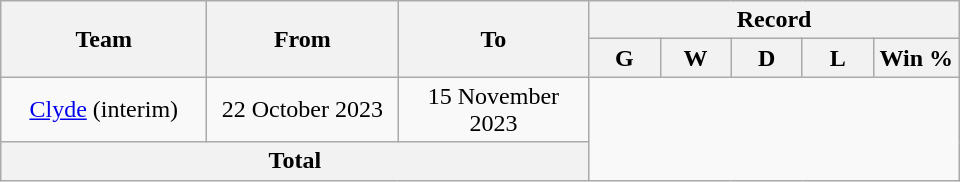<table class="wikitable" style="text-align: center">
<tr>
<th rowspan="2!" style="width:130px;">Team</th>
<th rowspan="2!" style="width:120px;">From</th>
<th rowspan="2!" style="width:120px;">To</th>
<th colspan=5>Record</th>
</tr>
<tr>
<th width=40>G</th>
<th width=40>W</th>
<th width=40>D</th>
<th width=40>L</th>
<th width=50>Win %</th>
</tr>
<tr>
<td align=centre><a href='#'>Clyde</a> (interim)</td>
<td align=centre>22 October 2023</td>
<td align=centre>15 November 2023<br></td>
</tr>
<tr>
<th colspan=3>Total<br></th>
</tr>
</table>
